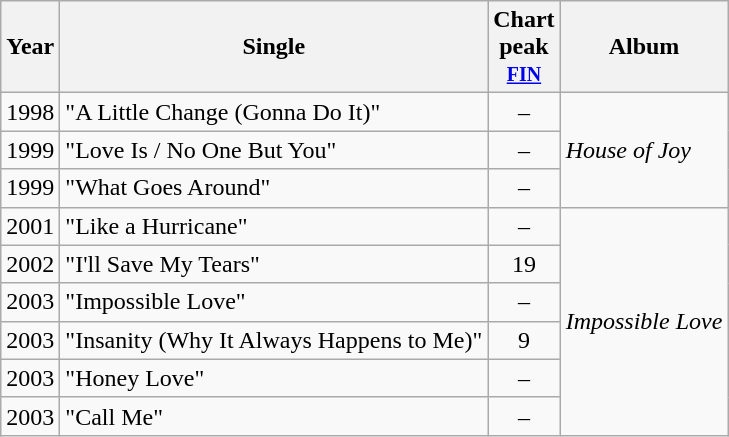<table class="wikitable">
<tr>
<th>Year</th>
<th>Single</th>
<th>Chart<br>peak<br><small><a href='#'>FIN</a></small><br></th>
<th>Album</th>
</tr>
<tr>
<td>1998</td>
<td>"A Little Change (Gonna Do It)"</td>
<td style="text-align:center;">–</td>
<td rowspan="3"><em>House of Joy</em></td>
</tr>
<tr>
<td>1999</td>
<td>"Love Is / No One But You"</td>
<td style="text-align:center;">–</td>
</tr>
<tr>
<td>1999</td>
<td>"What Goes Around"</td>
<td style="text-align:center;">–</td>
</tr>
<tr>
<td>2001</td>
<td>"Like a Hurricane"</td>
<td style="text-align:center;">–</td>
<td rowspan="6"><em>Impossible Love</em></td>
</tr>
<tr>
<td>2002</td>
<td>"I'll Save My Tears"</td>
<td style="text-align:center;">19</td>
</tr>
<tr>
<td>2003</td>
<td>"Impossible Love"</td>
<td style="text-align:center;">–</td>
</tr>
<tr>
<td>2003</td>
<td>"Insanity (Why It Always Happens to Me)"</td>
<td style="text-align:center;">9</td>
</tr>
<tr>
<td>2003</td>
<td>"Honey Love"</td>
<td style="text-align:center;">–</td>
</tr>
<tr>
<td>2003</td>
<td>"Call Me"</td>
<td style="text-align:center;">–</td>
</tr>
</table>
